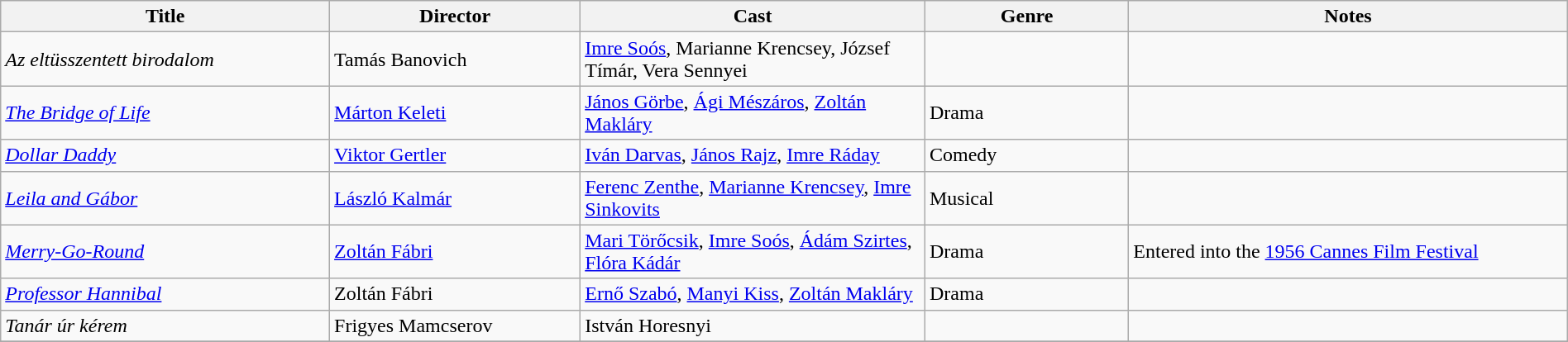<table class="wikitable" width= "100%">
<tr>
<th width=21%>Title</th>
<th width=16%>Director</th>
<th width=22%>Cast</th>
<th width=13%>Genre</th>
<th width=28%>Notes</th>
</tr>
<tr>
<td><em>Az eltüsszentett birodalom</em></td>
<td>Tamás Banovich</td>
<td><a href='#'>Imre Soós</a>, Marianne Krencsey, József Tímár, Vera Sennyei</td>
<td></td>
<td></td>
</tr>
<tr>
<td><em><a href='#'>The Bridge of Life</a></em></td>
<td><a href='#'>Márton Keleti</a></td>
<td><a href='#'>János Görbe</a>, <a href='#'>Ági Mészáros</a>, <a href='#'>Zoltán Makláry</a></td>
<td>Drama</td>
<td></td>
</tr>
<tr>
<td><em><a href='#'>Dollar Daddy</a></em></td>
<td><a href='#'>Viktor Gertler</a></td>
<td><a href='#'>Iván Darvas</a>, <a href='#'>János Rajz</a>, <a href='#'>Imre Ráday</a></td>
<td>Comedy</td>
<td></td>
</tr>
<tr>
<td><em><a href='#'>Leila and Gábor</a></em></td>
<td><a href='#'>László Kalmár</a></td>
<td><a href='#'>Ferenc Zenthe</a>, <a href='#'>Marianne Krencsey</a>, <a href='#'>Imre Sinkovits</a></td>
<td>Musical</td>
<td></td>
</tr>
<tr>
<td><em><a href='#'>Merry-Go-Round</a></em></td>
<td><a href='#'>Zoltán Fábri</a></td>
<td><a href='#'>Mari Törőcsik</a>, <a href='#'>Imre Soós</a>, <a href='#'>Ádám Szirtes</a>, <a href='#'>Flóra Kádár</a></td>
<td>Drama</td>
<td>Entered into the <a href='#'>1956 Cannes Film Festival</a></td>
</tr>
<tr>
<td><em><a href='#'>Professor Hannibal</a></em></td>
<td>Zoltán Fábri</td>
<td><a href='#'>Ernő Szabó</a>, <a href='#'>Manyi Kiss</a>, <a href='#'>Zoltán Makláry</a></td>
<td>Drama</td>
<td></td>
</tr>
<tr>
<td><em>Tanár úr kérem </em></td>
<td>Frigyes Mamcserov</td>
<td>István Horesnyi</td>
<td></td>
<td></td>
</tr>
<tr>
</tr>
</table>
